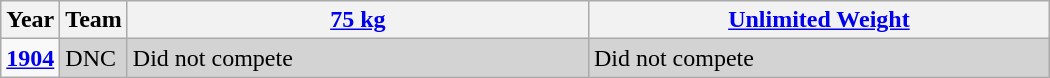<table class="wikitable sortable" style="font-size: 100%">
<tr>
<th>Year</th>
<th>Team</th>
<th width=300><a href='#'>75 kg</a></th>
<th width=300><a href='#'>Unlimited Weight</a></th>
</tr>
<tr>
<td><strong><a href='#'>1904</a></strong></td>
<td bgcolor="lightgray">DNC</td>
<td bgcolor="lightgray">Did not compete</td>
<td bgcolor="lightgray">Did not compete</td>
</tr>
</table>
